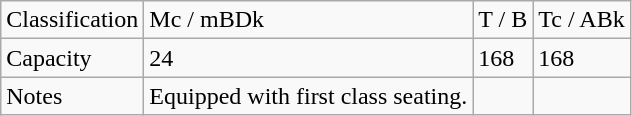<table class="wikitable">
<tr>
<td>Classification</td>
<td>Mc / mBDk</td>
<td>T / B</td>
<td>Tc / ABk</td>
</tr>
<tr>
<td>Capacity</td>
<td>24</td>
<td>168</td>
<td>168</td>
</tr>
<tr>
<td>Notes</td>
<td>Equipped with first class seating.</td>
<td></td>
<td></td>
</tr>
</table>
